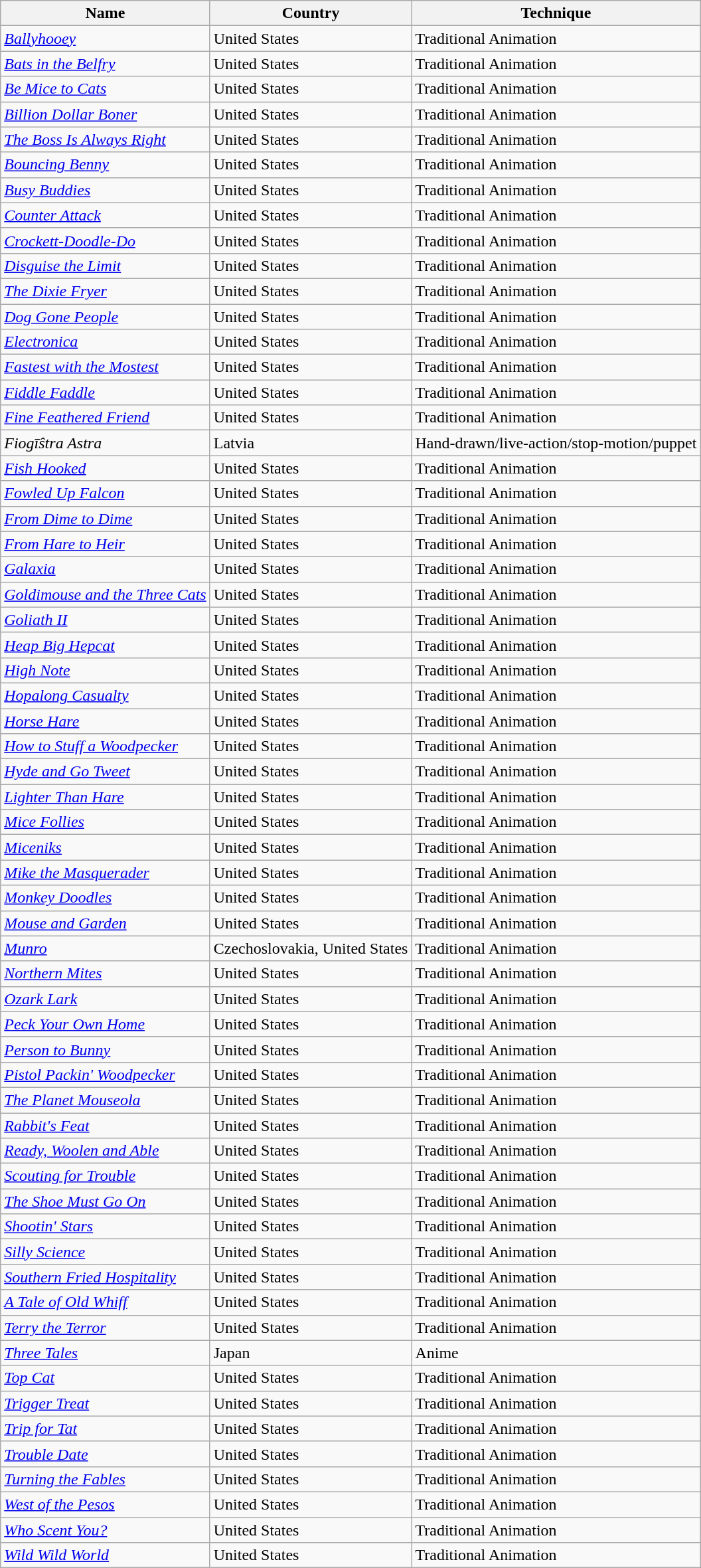<table class="wikitable sortable">
<tr>
<th>Name</th>
<th>Country</th>
<th>Technique</th>
</tr>
<tr>
<td><em><a href='#'>Ballyhooey</a></em></td>
<td>United States</td>
<td>Traditional Animation</td>
</tr>
<tr>
<td><em><a href='#'>Bats in the Belfry</a></em></td>
<td>United States</td>
<td>Traditional Animation</td>
</tr>
<tr>
<td><em><a href='#'>Be Mice to Cats</a></em></td>
<td>United States</td>
<td>Traditional Animation</td>
</tr>
<tr>
<td><em><a href='#'>Billion Dollar Boner</a></em></td>
<td>United States</td>
<td>Traditional Animation</td>
</tr>
<tr>
<td><em><a href='#'>The Boss Is Always Right</a></em></td>
<td>United States</td>
<td>Traditional Animation</td>
</tr>
<tr>
<td><em><a href='#'>Bouncing Benny</a></em></td>
<td>United States</td>
<td>Traditional Animation</td>
</tr>
<tr>
<td><em><a href='#'>Busy Buddies</a></em></td>
<td>United States</td>
<td>Traditional Animation</td>
</tr>
<tr>
<td><em><a href='#'>Counter Attack</a></em></td>
<td>United States</td>
<td>Traditional Animation</td>
</tr>
<tr>
<td><em><a href='#'>Crockett-Doodle-Do</a></em></td>
<td>United States</td>
<td>Traditional Animation</td>
</tr>
<tr>
<td><em><a href='#'>Disguise the Limit</a></em></td>
<td>United States</td>
<td>Traditional Animation</td>
</tr>
<tr>
<td><em><a href='#'>The Dixie Fryer</a></em></td>
<td>United States</td>
<td>Traditional Animation</td>
</tr>
<tr>
<td><em><a href='#'>Dog Gone People</a></em></td>
<td>United States</td>
<td>Traditional Animation</td>
</tr>
<tr>
<td><em><a href='#'>Electronica</a></em></td>
<td>United States</td>
<td>Traditional Animation</td>
</tr>
<tr>
<td><em><a href='#'>Fastest with the Mostest</a></em></td>
<td>United States</td>
<td>Traditional Animation</td>
</tr>
<tr>
<td><em><a href='#'>Fiddle Faddle</a></em></td>
<td>United States</td>
<td>Traditional Animation</td>
</tr>
<tr>
<td><em><a href='#'>Fine Feathered Friend</a></em></td>
<td>United States</td>
<td>Traditional Animation</td>
</tr>
<tr>
<td><em>Fiogīŝtra Astra</em></td>
<td>Latvia</td>
<td>Hand-drawn/live-action/stop-motion/puppet</td>
</tr>
<tr>
<td><em><a href='#'>Fish Hooked</a></em></td>
<td>United States</td>
<td>Traditional Animation</td>
</tr>
<tr>
<td><em><a href='#'>Fowled Up Falcon</a></em></td>
<td>United States</td>
<td>Traditional Animation</td>
</tr>
<tr>
<td><em><a href='#'>From Dime to Dime</a></em></td>
<td>United States</td>
<td>Traditional Animation</td>
</tr>
<tr>
<td><em><a href='#'>From Hare to Heir</a></em></td>
<td>United States</td>
<td>Traditional Animation</td>
</tr>
<tr>
<td><em><a href='#'>Galaxia</a></em></td>
<td>United States</td>
<td>Traditional Animation</td>
</tr>
<tr>
<td><em><a href='#'>Goldimouse and the Three Cats</a></em></td>
<td>United States</td>
<td>Traditional Animation</td>
</tr>
<tr>
<td><em><a href='#'>Goliath II</a></em></td>
<td>United States</td>
<td>Traditional Animation</td>
</tr>
<tr>
<td><em><a href='#'>Heap Big Hepcat</a></em></td>
<td>United States</td>
<td>Traditional Animation</td>
</tr>
<tr>
<td><em><a href='#'>High Note</a></em></td>
<td>United States</td>
<td>Traditional Animation</td>
</tr>
<tr>
<td><em><a href='#'>Hopalong Casualty</a></em></td>
<td>United States</td>
<td>Traditional Animation</td>
</tr>
<tr>
<td><em><a href='#'>Horse Hare</a></em></td>
<td>United States</td>
<td>Traditional Animation</td>
</tr>
<tr>
<td><em><a href='#'>How to Stuff a Woodpecker</a></em></td>
<td>United States</td>
<td>Traditional Animation</td>
</tr>
<tr>
<td><em><a href='#'>Hyde and Go Tweet</a></em></td>
<td>United States</td>
<td>Traditional Animation</td>
</tr>
<tr>
<td><em><a href='#'>Lighter Than Hare</a></em></td>
<td>United States</td>
<td>Traditional Animation</td>
</tr>
<tr>
<td><em><a href='#'>Mice Follies</a></em></td>
<td>United States</td>
<td>Traditional Animation</td>
</tr>
<tr>
<td><em><a href='#'>Miceniks</a></em></td>
<td>United States</td>
<td>Traditional Animation</td>
</tr>
<tr>
<td><em><a href='#'>Mike the Masquerader</a></em></td>
<td>United States</td>
<td>Traditional Animation</td>
</tr>
<tr>
<td><em><a href='#'>Monkey Doodles</a></em></td>
<td>United States</td>
<td>Traditional Animation</td>
</tr>
<tr>
<td><em><a href='#'>Mouse and Garden</a></em></td>
<td>United States</td>
<td>Traditional Animation</td>
</tr>
<tr>
<td><em><a href='#'>Munro</a></em></td>
<td>Czechoslovakia, United States</td>
<td>Traditional Animation</td>
</tr>
<tr>
<td><em><a href='#'>Northern Mites</a></em></td>
<td>United States</td>
<td>Traditional Animation</td>
</tr>
<tr>
<td><em><a href='#'>Ozark Lark</a></em></td>
<td>United States</td>
<td>Traditional Animation</td>
</tr>
<tr>
<td><em><a href='#'>Peck Your Own Home</a></em></td>
<td>United States</td>
<td>Traditional Animation</td>
</tr>
<tr>
<td><em><a href='#'>Person to Bunny</a></em></td>
<td>United States</td>
<td>Traditional Animation</td>
</tr>
<tr>
<td><em><a href='#'>Pistol Packin' Woodpecker</a></em></td>
<td>United States</td>
<td>Traditional Animation</td>
</tr>
<tr>
<td><em><a href='#'>The Planet Mouseola</a></em></td>
<td>United States</td>
<td>Traditional Animation</td>
</tr>
<tr>
<td><em><a href='#'>Rabbit's Feat</a></em></td>
<td>United States</td>
<td>Traditional Animation</td>
</tr>
<tr>
<td><em><a href='#'>Ready, Woolen and Able</a></em></td>
<td>United States</td>
<td>Traditional Animation</td>
</tr>
<tr>
<td><em><a href='#'>Scouting for Trouble</a></em></td>
<td>United States</td>
<td>Traditional Animation</td>
</tr>
<tr>
<td><em><a href='#'>The Shoe Must Go On</a></em></td>
<td>United States</td>
<td>Traditional Animation</td>
</tr>
<tr>
<td><em><a href='#'>Shootin' Stars</a></em></td>
<td>United States</td>
<td>Traditional Animation</td>
</tr>
<tr>
<td><em><a href='#'>Silly Science</a></em></td>
<td>United States</td>
<td>Traditional Animation</td>
</tr>
<tr>
<td><em><a href='#'>Southern Fried Hospitality</a></em></td>
<td>United States</td>
<td>Traditional Animation</td>
</tr>
<tr>
<td><em><a href='#'>A Tale of Old Whiff</a></em></td>
<td>United States</td>
<td>Traditional Animation</td>
</tr>
<tr>
<td><em><a href='#'>Terry the Terror</a></em></td>
<td>United States</td>
<td>Traditional Animation</td>
</tr>
<tr>
<td><em><a href='#'>Three Tales</a></em></td>
<td>Japan</td>
<td>Anime</td>
</tr>
<tr>
<td><em><a href='#'>Top Cat</a></em></td>
<td>United States</td>
<td>Traditional Animation</td>
</tr>
<tr>
<td><em><a href='#'>Trigger Treat</a></em></td>
<td>United States</td>
<td>Traditional Animation</td>
</tr>
<tr>
<td><em><a href='#'>Trip for Tat</a></em></td>
<td>United States</td>
<td>Traditional Animation</td>
</tr>
<tr>
<td><em><a href='#'>Trouble Date</a></em></td>
<td>United States</td>
<td>Traditional Animation</td>
</tr>
<tr>
<td><em><a href='#'>Turning the Fables</a></em></td>
<td>United States</td>
<td>Traditional Animation</td>
</tr>
<tr>
<td><em><a href='#'>West of the Pesos</a></em></td>
<td>United States</td>
<td>Traditional Animation</td>
</tr>
<tr>
<td><em><a href='#'>Who Scent You?</a></em></td>
<td>United States</td>
<td>Traditional Animation</td>
</tr>
<tr>
<td><em><a href='#'>Wild Wild World</a></em></td>
<td>United States</td>
<td>Traditional Animation</td>
</tr>
</table>
